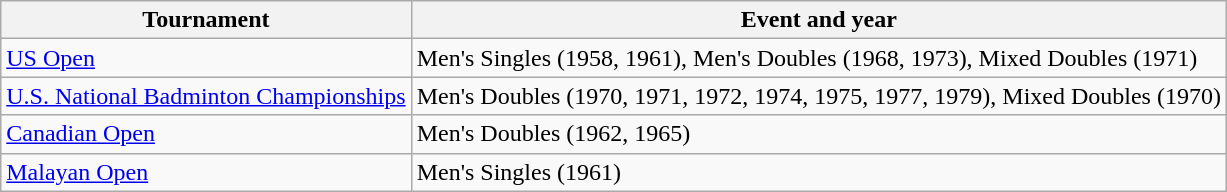<table class="wikitable">
<tr>
<th>Tournament</th>
<th>Event and year</th>
</tr>
<tr>
<td><a href='#'>US Open</a></td>
<td>Men's Singles (1958, 1961), Men's Doubles (1968, 1973), Mixed Doubles (1971)</td>
</tr>
<tr>
<td><a href='#'>U.S. National Badminton Championships</a></td>
<td>Men's Doubles (1970, 1971, 1972, 1974, 1975, 1977, 1979), Mixed Doubles (1970)</td>
</tr>
<tr>
<td><a href='#'>Canadian Open</a></td>
<td>Men's Doubles (1962, 1965)</td>
</tr>
<tr>
<td><a href='#'>Malayan Open</a></td>
<td>Men's Singles (1961)</td>
</tr>
</table>
